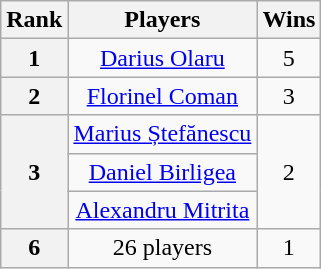<table class="wikitable sortable plainrowheaders" style=text-align:center>
<tr>
<th scope=col>Rank</th>
<th scope=col>Players</th>
<th scope=col>Wins</th>
</tr>
<tr>
<th scope=row rowspan=1 style=text-align:center>1</th>
<td><a href='#'>Darius Olaru</a></td>
<td rowspan=1 align=center>5</td>
</tr>
<tr>
<th scope=row rowspan=1 style=text-align:center>2</th>
<td><a href='#'>Florinel Coman</a></td>
<td rowspan=1 align=center>3</td>
</tr>
<tr>
<th scope=row rowspan=3 style=text-align:center>3</th>
<td><a href='#'>Marius Ștefănescu</a></td>
<td rowspan=3 align=center>2</td>
</tr>
<tr>
<td><a href='#'>Daniel Birligea</a></td>
</tr>
<tr>
<td><a href='#'>Alexandru Mitrita</a></td>
</tr>
<tr>
<th scope=row rowspan=1 style=text-align:center>6</th>
<td>26 players</td>
<td rowspan=1 align=center>1</td>
</tr>
</table>
